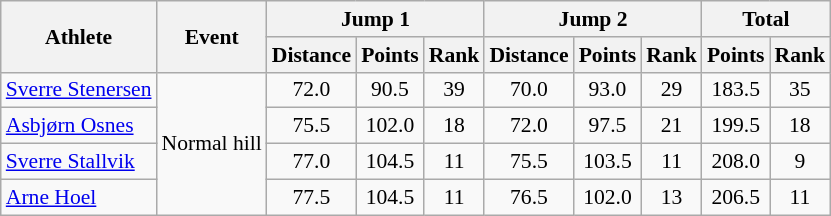<table class="wikitable" style="font-size:90%">
<tr>
<th rowspan="2">Athlete</th>
<th rowspan="2">Event</th>
<th colspan="3">Jump 1</th>
<th colspan="3">Jump 2</th>
<th colspan="2">Total</th>
</tr>
<tr>
<th>Distance</th>
<th>Points</th>
<th>Rank</th>
<th>Distance</th>
<th>Points</th>
<th>Rank</th>
<th>Points</th>
<th>Rank</th>
</tr>
<tr>
<td><a href='#'>Sverre Stenersen</a></td>
<td rowspan="4">Normal hill</td>
<td align="center">72.0</td>
<td align="center">90.5</td>
<td align="center">39</td>
<td align="center">70.0</td>
<td align="center">93.0</td>
<td align="center">29</td>
<td align="center">183.5</td>
<td align="center">35</td>
</tr>
<tr>
<td><a href='#'>Asbjørn Osnes</a></td>
<td align="center">75.5</td>
<td align="center">102.0</td>
<td align="center">18</td>
<td align="center">72.0</td>
<td align="center">97.5</td>
<td align="center">21</td>
<td align="center">199.5</td>
<td align="center">18</td>
</tr>
<tr>
<td><a href='#'>Sverre Stallvik</a></td>
<td align="center">77.0</td>
<td align="center">104.5</td>
<td align="center">11</td>
<td align="center">75.5</td>
<td align="center">103.5</td>
<td align="center">11</td>
<td align="center">208.0</td>
<td align="center">9</td>
</tr>
<tr>
<td><a href='#'>Arne Hoel</a></td>
<td align="center">77.5</td>
<td align="center">104.5</td>
<td align="center">11</td>
<td align="center">76.5</td>
<td align="center">102.0</td>
<td align="center">13</td>
<td align="center">206.5</td>
<td align="center">11</td>
</tr>
</table>
